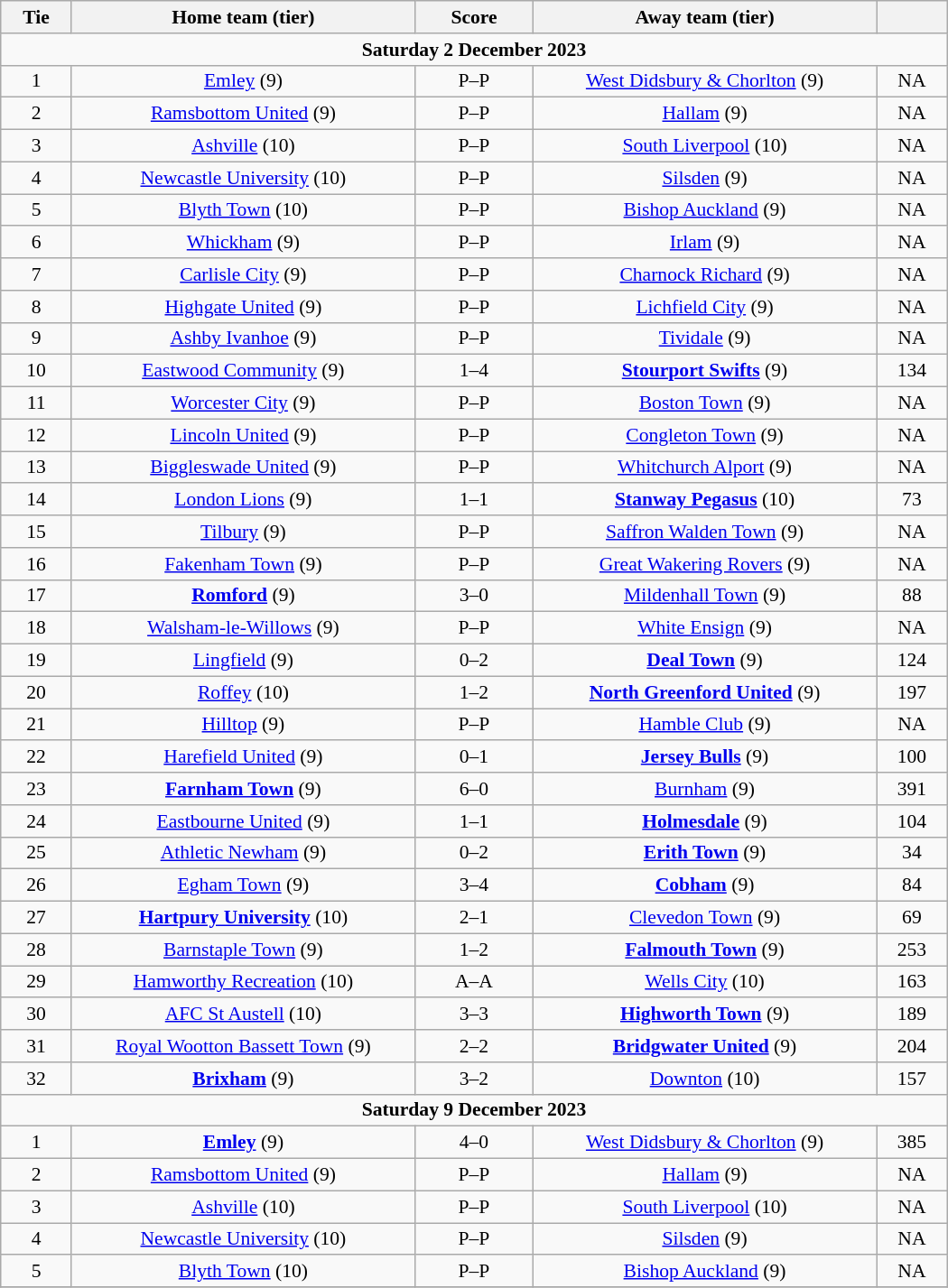<table class="wikitable" style="width:700px;text-align:center;font-size:90%">
<tr>
<th scope="col" style="width: 7.50%">Tie</th>
<th scope="col" style="width:36.25%">Home team (tier)</th>
<th scope="col" style="width:12.50%">Score</th>
<th scope="col" style="width:36.25%">Away team (tier)</th>
<th scope="col" style="width: 7.50%"></th>
</tr>
<tr>
<td colspan="5"><strong>Saturday 2 December 2023</strong></td>
</tr>
<tr>
<td>1</td>
<td><a href='#'>Emley</a> (9)</td>
<td>P–P</td>
<td><a href='#'>West Didsbury & Chorlton</a> (9)</td>
<td>NA</td>
</tr>
<tr>
<td>2</td>
<td><a href='#'>Ramsbottom United</a> (9)</td>
<td>P–P</td>
<td><a href='#'>Hallam</a> (9)</td>
<td>NA</td>
</tr>
<tr>
<td>3</td>
<td><a href='#'>Ashville</a> (10)</td>
<td>P–P</td>
<td><a href='#'>South Liverpool</a> (10)</td>
<td>NA</td>
</tr>
<tr>
<td>4</td>
<td><a href='#'>Newcastle University</a> (10)</td>
<td>P–P</td>
<td><a href='#'>Silsden</a> (9)</td>
<td>NA</td>
</tr>
<tr>
<td>5</td>
<td><a href='#'>Blyth Town</a> (10)</td>
<td>P–P</td>
<td><a href='#'>Bishop Auckland</a> (9)</td>
<td>NA</td>
</tr>
<tr>
<td>6</td>
<td><a href='#'>Whickham</a> (9)</td>
<td>P–P</td>
<td><a href='#'>Irlam</a> (9)</td>
<td>NA</td>
</tr>
<tr>
<td>7</td>
<td><a href='#'>Carlisle City</a> (9)</td>
<td>P–P</td>
<td><a href='#'>Charnock Richard</a> (9)</td>
<td>NA</td>
</tr>
<tr>
<td>8</td>
<td><a href='#'>Highgate United</a> (9)</td>
<td>P–P</td>
<td><a href='#'>Lichfield City</a> (9)</td>
<td>NA</td>
</tr>
<tr>
<td>9</td>
<td><a href='#'>Ashby Ivanhoe</a> (9)</td>
<td>P–P</td>
<td><a href='#'>Tividale</a> (9)</td>
<td>NA</td>
</tr>
<tr>
<td>10</td>
<td><a href='#'>Eastwood Community</a> (9)</td>
<td>1–4</td>
<td><strong><a href='#'>Stourport Swifts</a></strong> (9)</td>
<td>134</td>
</tr>
<tr>
<td>11</td>
<td><a href='#'>Worcester City</a> (9)</td>
<td>P–P</td>
<td><a href='#'>Boston Town</a> (9)</td>
<td>NA</td>
</tr>
<tr>
<td>12</td>
<td><a href='#'>Lincoln United</a> (9)</td>
<td>P–P</td>
<td><a href='#'>Congleton Town</a> (9)</td>
<td>NA</td>
</tr>
<tr>
<td>13</td>
<td><a href='#'>Biggleswade United</a> (9)</td>
<td>P–P</td>
<td><a href='#'>Whitchurch Alport</a> (9)</td>
<td>NA</td>
</tr>
<tr>
<td>14</td>
<td><a href='#'>London Lions</a> (9)</td>
<td>1–1 </td>
<td><strong><a href='#'>Stanway Pegasus</a></strong> (10)</td>
<td>73</td>
</tr>
<tr>
<td>15</td>
<td><a href='#'>Tilbury</a> (9)</td>
<td>P–P</td>
<td><a href='#'>Saffron Walden Town</a> (9)</td>
<td>NA</td>
</tr>
<tr>
<td>16</td>
<td><a href='#'>Fakenham Town</a> (9)</td>
<td>P–P</td>
<td><a href='#'>Great Wakering Rovers</a> (9)</td>
<td>NA</td>
</tr>
<tr>
<td>17</td>
<td><strong><a href='#'>Romford</a></strong> (9)</td>
<td>3–0</td>
<td><a href='#'>Mildenhall Town</a> (9)</td>
<td>88</td>
</tr>
<tr>
<td>18</td>
<td><a href='#'>Walsham-le-Willows</a> (9)</td>
<td>P–P</td>
<td><a href='#'>White Ensign</a> (9)</td>
<td>NA</td>
</tr>
<tr>
<td>19</td>
<td><a href='#'>Lingfield</a> (9)</td>
<td>0–2</td>
<td><strong><a href='#'>Deal Town</a></strong> (9)</td>
<td>124</td>
</tr>
<tr>
<td>20</td>
<td><a href='#'>Roffey</a> (10)</td>
<td>1–2</td>
<td><strong><a href='#'>North Greenford United</a></strong> (9)</td>
<td>197</td>
</tr>
<tr>
<td>21</td>
<td><a href='#'>Hilltop</a> (9)</td>
<td>P–P</td>
<td><a href='#'>Hamble Club</a> (9)</td>
<td>NA</td>
</tr>
<tr>
<td>22</td>
<td><a href='#'>Harefield United</a> (9)</td>
<td>0–1</td>
<td><strong><a href='#'>Jersey Bulls</a></strong> (9)</td>
<td>100</td>
</tr>
<tr>
<td>23</td>
<td><strong><a href='#'>Farnham Town</a></strong> (9)</td>
<td>6–0</td>
<td><a href='#'>Burnham</a> (9)</td>
<td>391</td>
</tr>
<tr>
<td>24</td>
<td><a href='#'>Eastbourne United</a> (9)</td>
<td>1–1 </td>
<td><strong><a href='#'>Holmesdale</a></strong> (9)</td>
<td>104</td>
</tr>
<tr>
<td>25</td>
<td><a href='#'>Athletic Newham</a> (9)</td>
<td>0–2</td>
<td><strong><a href='#'>Erith Town</a></strong> (9)</td>
<td>34</td>
</tr>
<tr>
<td>26</td>
<td><a href='#'>Egham Town</a> (9)</td>
<td>3–4</td>
<td><strong><a href='#'>Cobham</a></strong> (9)</td>
<td>84</td>
</tr>
<tr>
<td>27</td>
<td><strong><a href='#'>Hartpury University</a></strong> (10)</td>
<td>2–1</td>
<td><a href='#'>Clevedon Town</a> (9)</td>
<td>69</td>
</tr>
<tr>
<td>28</td>
<td><a href='#'>Barnstaple Town</a> (9)</td>
<td>1–2</td>
<td><strong><a href='#'>Falmouth Town</a></strong> (9)</td>
<td>253</td>
</tr>
<tr>
<td>29</td>
<td><a href='#'>Hamworthy Recreation</a> (10)</td>
<td>A–A</td>
<td><a href='#'>Wells City</a> (10)</td>
<td>163</td>
</tr>
<tr>
<td>30</td>
<td><a href='#'>AFC St Austell</a> (10)</td>
<td>3–3 </td>
<td><strong><a href='#'>Highworth Town</a></strong> (9)</td>
<td>189</td>
</tr>
<tr>
<td>31</td>
<td><a href='#'>Royal Wootton Bassett Town</a> (9)</td>
<td>2–2 </td>
<td><strong><a href='#'>Bridgwater United</a></strong> (9)</td>
<td>204</td>
</tr>
<tr>
<td>32</td>
<td><strong><a href='#'>Brixham</a></strong> (9)</td>
<td>3–2</td>
<td><a href='#'>Downton</a> (10)</td>
<td>157</td>
</tr>
<tr>
<td colspan="5"><strong>Saturday 9 December 2023</strong></td>
</tr>
<tr>
<td>1</td>
<td><strong><a href='#'>Emley</a></strong> (9)</td>
<td>4–0</td>
<td><a href='#'>West Didsbury & Chorlton</a> (9)</td>
<td>385</td>
</tr>
<tr>
<td>2</td>
<td><a href='#'>Ramsbottom United</a> (9)</td>
<td>P–P</td>
<td><a href='#'>Hallam</a> (9)</td>
<td>NA</td>
</tr>
<tr>
<td>3</td>
<td><a href='#'>Ashville</a> (10)</td>
<td>P–P</td>
<td><a href='#'>South Liverpool</a> (10)</td>
<td>NA</td>
</tr>
<tr>
<td>4</td>
<td><a href='#'>Newcastle University</a> (10)</td>
<td>P–P</td>
<td><a href='#'>Silsden</a> (9)</td>
<td>NA</td>
</tr>
<tr>
<td>5</td>
<td><a href='#'>Blyth Town</a> (10)</td>
<td>P–P</td>
<td><a href='#'>Bishop Auckland</a> (9)</td>
<td>NA</td>
</tr>
<tr>
</tr>
</table>
